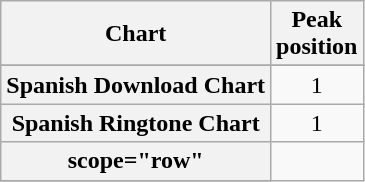<table class="wikitable sortable plainrowheaders">
<tr>
<th scope="col">Chart</th>
<th scope="col">Peak<br>position</th>
</tr>
<tr>
</tr>
<tr>
<th scope="row">Spanish Download Chart</th>
<td style="text-align:center;">1</td>
</tr>
<tr>
<th scope="row">Spanish Ringtone Chart</th>
<td style="text-align:center;">1</td>
</tr>
<tr>
<th>scope="row" </th>
</tr>
<tr>
</tr>
</table>
